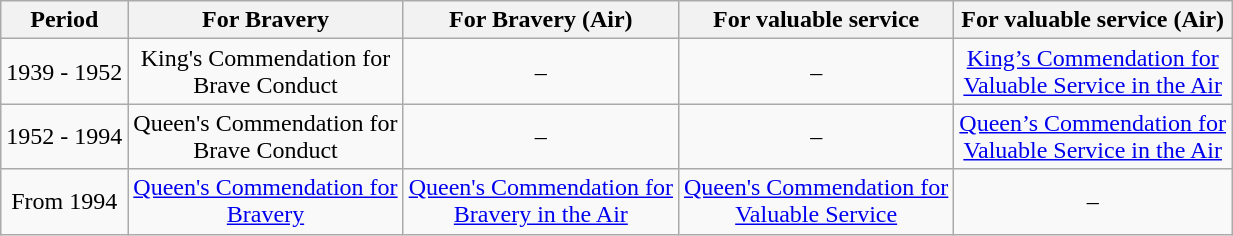<table class="wikitable" border="1">
<tr>
<th>Period</th>
<th>For Bravery</th>
<th>For Bravery (Air)</th>
<th>For valuable service</th>
<th>For valuable service (Air)</th>
</tr>
<tr>
<td align=center>1939 - 1952</td>
<td align=center>King's Commendation for<br>Brave Conduct</td>
<td align=center>–</td>
<td align=center>–</td>
<td align=center><a href='#'>King’s Commendation for<br>Valuable Service in the Air</a></td>
</tr>
<tr>
<td align=center>1952 - 1994</td>
<td align=center>Queen's Commendation for<br>Brave Conduct</td>
<td align=center>–</td>
<td align=center>–</td>
<td align=center><a href='#'>Queen’s Commendation for<br>Valuable Service in the Air</a></td>
</tr>
<tr>
<td align=center>From 1994</td>
<td align=center><a href='#'>Queen's Commendation for<br>Bravery</a></td>
<td align=center><a href='#'>Queen's Commendation for<br>Bravery in the Air</a></td>
<td align=center><a href='#'>Queen's Commendation for<br>Valuable Service</a></td>
<td align=center>–</td>
</tr>
</table>
